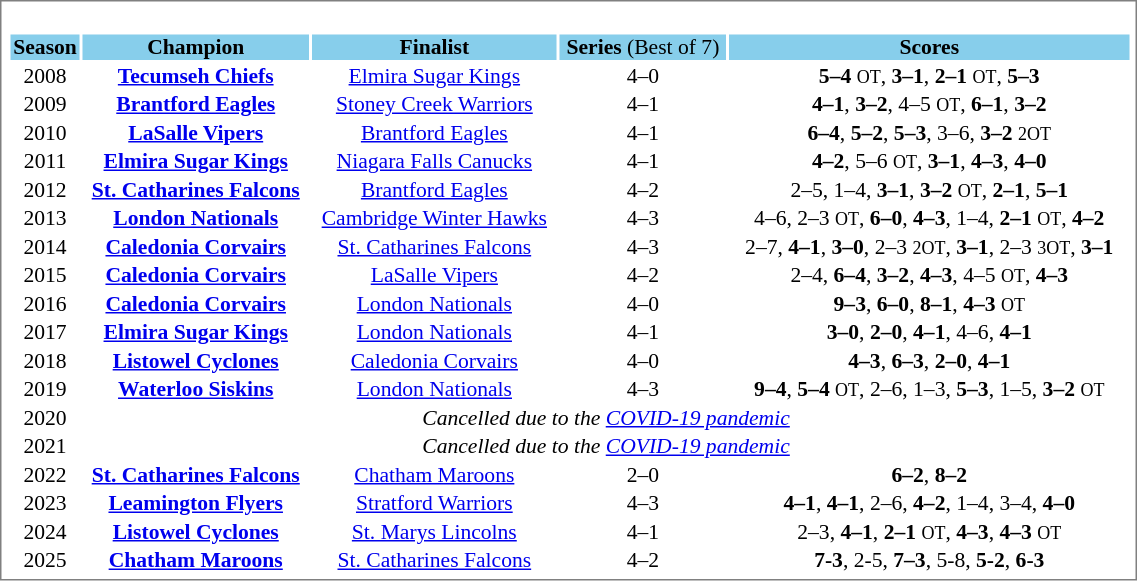<table cellpadding="0" style="font-size: 100%; border: 1px solid gray;">
<tr align="center" style="vertical-align: top">
<td></td>
<td><br><table cellpadding="0" width="750px" style="font-size: 90%;">
<tr align="center" bgcolor="#87CEEB">
<td><strong>Season</strong></td>
<td><strong>Champion</strong></td>
<td><strong>Finalist</strong></td>
<td><strong>Series</strong> (Best of 7)</td>
<td><strong>Scores</strong></td>
</tr>
<tr align="center">
<td>2008</td>
<td><strong><a href='#'>Tecumseh Chiefs</a></strong></td>
<td><a href='#'>Elmira Sugar Kings</a></td>
<td>4–0</td>
<td><strong>5–4</strong> <small>OT</small>, <strong>3–1</strong>, <strong>2–1</strong> <small>OT</small>, <strong>5–3</strong></td>
</tr>
<tr align="center">
<td>2009</td>
<td><strong><a href='#'>Brantford Eagles</a></strong></td>
<td><a href='#'>Stoney Creek Warriors</a></td>
<td>4–1</td>
<td><strong>4–1</strong>, <strong>3–2</strong>, 4–5 <small>OT</small>, <strong>6–1</strong>, <strong>3–2</strong></td>
</tr>
<tr align="center">
<td>2010</td>
<td><strong><a href='#'>LaSalle Vipers</a></strong></td>
<td><a href='#'>Brantford Eagles</a></td>
<td>4–1</td>
<td><strong>6–4</strong>, <strong>5–2</strong>, <strong>5–3</strong>, 3–6, <strong>3–2</strong> <small>2OT</small></td>
</tr>
<tr align="center">
<td>2011</td>
<td><strong><a href='#'>Elmira Sugar Kings</a></strong></td>
<td><a href='#'>Niagara Falls Canucks</a></td>
<td>4–1</td>
<td><strong>4–2</strong>, 5–6 <small>OT</small>, <strong>3–1</strong>, <strong>4–3</strong>, <strong>4–0</strong></td>
</tr>
<tr align="center">
<td>2012</td>
<td><strong><a href='#'>St. Catharines Falcons</a></strong></td>
<td><a href='#'>Brantford Eagles</a></td>
<td>4–2</td>
<td>2–5, 1–4, <strong>3–1</strong>, <strong>3–2</strong> <small>OT</small>, <strong>2–1</strong>, <strong>5–1</strong></td>
</tr>
<tr align="center">
<td>2013</td>
<td><strong><a href='#'>London Nationals</a></strong></td>
<td><a href='#'>Cambridge Winter Hawks</a></td>
<td>4–3</td>
<td>4–6, 2–3 <small>OT</small>, <strong>6–0</strong>, <strong>4–3</strong>, 1–4, <strong>2–1</strong> <small>OT</small>, <strong>4–2</strong></td>
</tr>
<tr align="center">
<td>2014</td>
<td><strong><a href='#'>Caledonia Corvairs</a></strong></td>
<td><a href='#'>St. Catharines Falcons</a></td>
<td>4–3</td>
<td>2–7, <strong>4–1</strong>, <strong>3–0</strong>, 2–3 <small>2OT</small>, <strong>3–1</strong>, 2–3 <small>3OT</small>, <strong>3–1</strong></td>
</tr>
<tr align="center">
<td>2015</td>
<td><strong><a href='#'>Caledonia Corvairs</a></strong></td>
<td><a href='#'>LaSalle Vipers</a></td>
<td>4–2</td>
<td>2–4, <strong>6–4</strong>, <strong>3–2</strong>, <strong>4–3</strong>, 4–5 <small>OT</small>, <strong>4–3</strong></td>
</tr>
<tr align="center">
<td>2016</td>
<td><strong><a href='#'>Caledonia Corvairs</a></strong></td>
<td><a href='#'>London Nationals</a></td>
<td>4–0</td>
<td><strong>9–3</strong>, <strong>6–0</strong>, <strong>8–1</strong>, <strong>4–3</strong> <small>OT</small></td>
</tr>
<tr align="center">
<td>2017</td>
<td><strong><a href='#'>Elmira Sugar Kings</a></strong></td>
<td><a href='#'>London Nationals</a></td>
<td>4–1</td>
<td><strong>3–0</strong>, <strong>2–0</strong>, <strong>4–1</strong>, 4–6, <strong>4–1</strong></td>
</tr>
<tr align="center">
<td>2018</td>
<td><strong><a href='#'>Listowel Cyclones</a></strong></td>
<td><a href='#'>Caledonia Corvairs</a></td>
<td>4–0</td>
<td><strong>4–3</strong>, <strong>6–3</strong>, <strong>2–0</strong>, <strong>4–1</strong></td>
</tr>
<tr align="center">
<td>2019</td>
<td><strong><a href='#'>Waterloo Siskins</a></strong></td>
<td><a href='#'>London Nationals</a></td>
<td>4–3</td>
<td><strong>9–4</strong>, <strong>5–4</strong> <small>OT</small>, 2–6, 1–3, <strong>5–3</strong>, 1–5, <strong>3–2</strong> <small>OT</small></td>
</tr>
<tr align="center">
<td>2020</td>
<td colspan="4"><em>Cancelled due to the <a href='#'>COVID-19 pandemic</a></em></td>
</tr>
<tr align="center">
<td>2021</td>
<td colspan="4"><em>Cancelled due to the <a href='#'>COVID-19 pandemic</a></em></td>
</tr>
<tr align="center">
<td>2022</td>
<td><strong><a href='#'>St. Catharines Falcons</a></strong></td>
<td><a href='#'>Chatham Maroons</a></td>
<td>2–0</td>
<td><strong>6–2</strong>, <strong>8–2</strong></td>
</tr>
<tr align="center">
<td>2023</td>
<td><strong><a href='#'>Leamington Flyers</a></strong></td>
<td><a href='#'>Stratford Warriors</a></td>
<td>4–3</td>
<td><strong>4–1</strong>, <strong>4–1</strong>, 2–6, <strong>4–2</strong>, 1–4, 3–4, <strong>4–0</strong></td>
</tr>
<tr align="center">
<td>2024</td>
<td><strong><a href='#'>Listowel Cyclones</a></strong></td>
<td><a href='#'>St. Marys Lincolns</a></td>
<td>4–1</td>
<td>2–3, <strong>4–1</strong>, <strong>2–1</strong> <small>OT</small>, <strong>4–3</strong>, <strong>4–3</strong> <small>OT</small></td>
</tr>
<tr align="center">
<td>2025</td>
<td><strong><a href='#'>Chatham Maroons</a></strong></td>
<td><a href='#'>St. Catharines Falcons</a></td>
<td>4–2</td>
<td><strong>7-3</strong>, 2-5, <strong>7–3</strong>, 5-8, <strong>5-2</strong>, <strong>6-3</strong></td>
</tr>
</table>
</td>
</tr>
</table>
